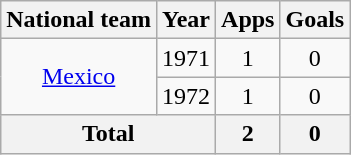<table class="wikitable" style="text-align:center">
<tr>
<th>National team</th>
<th>Year</th>
<th>Apps</th>
<th>Goals</th>
</tr>
<tr>
<td rowspan="2"><a href='#'>Mexico</a></td>
<td>1971</td>
<td>1</td>
<td>0</td>
</tr>
<tr>
<td>1972</td>
<td>1</td>
<td>0</td>
</tr>
<tr>
<th colspan=2>Total</th>
<th>2</th>
<th>0</th>
</tr>
</table>
